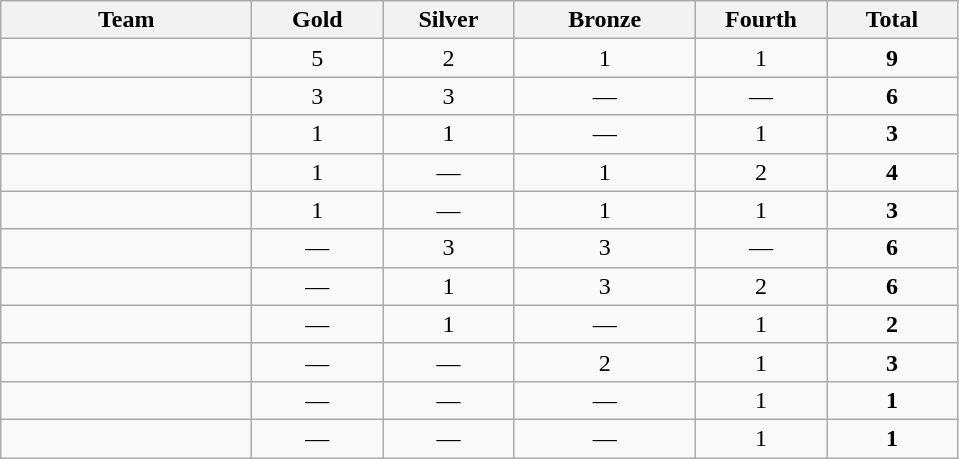<table class="wikitable sortable" style="text-align:center;">
<tr>
<th style="width:10em;">Team</th>
<th style="width:5em;"> Gold</th>
<th style="width:5em;"> Silver</th>
<th style="width:7.5em; padding:0;"> Bronze</th>
<th style="width:5em;">Fourth</th>
<th style="width:5em;">Total </th>
</tr>
<tr>
<td align=left></td>
<td>5</td>
<td>2</td>
<td>1</td>
<td>1</td>
<td><strong>9</strong></td>
</tr>
<tr>
<td align=left></td>
<td>3</td>
<td>3</td>
<td>—</td>
<td>—</td>
<td><strong>6</strong></td>
</tr>
<tr>
<td align=left></td>
<td>1</td>
<td>1</td>
<td>—</td>
<td>1</td>
<td><strong>3</strong></td>
</tr>
<tr>
<td align=left></td>
<td>1</td>
<td>—</td>
<td>1</td>
<td>2</td>
<td><strong>4</strong></td>
</tr>
<tr>
<td align=left></td>
<td>1</td>
<td>—</td>
<td>1</td>
<td>1</td>
<td><strong>3</strong></td>
</tr>
<tr>
<td align=left></td>
<td>—</td>
<td>3</td>
<td>3</td>
<td>—</td>
<td><strong>6</strong></td>
</tr>
<tr>
<td align=left></td>
<td>—</td>
<td>1</td>
<td>3</td>
<td>2</td>
<td><strong>6</strong></td>
</tr>
<tr>
<td align=left></td>
<td>—</td>
<td>1</td>
<td>—</td>
<td>1</td>
<td><strong>2</strong></td>
</tr>
<tr>
<td align=left></td>
<td>—</td>
<td>—</td>
<td>2</td>
<td>1</td>
<td><strong>3</strong></td>
</tr>
<tr>
<td align=left></td>
<td>—</td>
<td>—</td>
<td>—</td>
<td>1</td>
<td><strong>1</strong></td>
</tr>
<tr>
<td align=left></td>
<td>—</td>
<td>—</td>
<td>—</td>
<td>1</td>
<td><strong>1</strong></td>
</tr>
</table>
